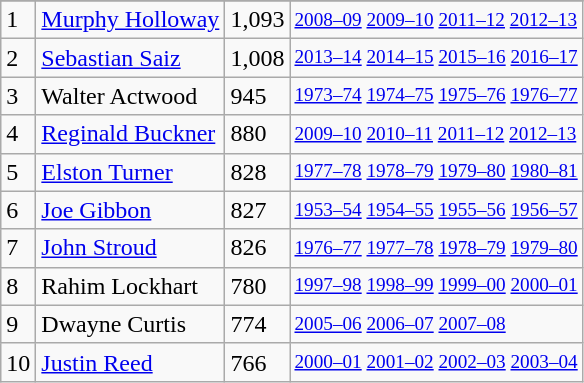<table class="wikitable">
<tr>
</tr>
<tr>
<td>1</td>
<td><a href='#'>Murphy Holloway</a></td>
<td>1,093</td>
<td style="font-size:80%;"><a href='#'>2008–09</a> <a href='#'>2009–10</a> <a href='#'>2011–12</a> <a href='#'>2012–13</a></td>
</tr>
<tr>
<td>2</td>
<td><a href='#'>Sebastian Saiz</a></td>
<td>1,008</td>
<td style="font-size:80%;"><a href='#'>2013–14</a> <a href='#'>2014–15</a> <a href='#'>2015–16</a> <a href='#'>2016–17</a></td>
</tr>
<tr>
<td>3</td>
<td>Walter Actwood</td>
<td>945</td>
<td style="font-size:80%;"><a href='#'>1973–74</a> <a href='#'>1974–75</a> <a href='#'>1975–76</a> <a href='#'>1976–77</a></td>
</tr>
<tr>
<td>4</td>
<td><a href='#'>Reginald Buckner</a></td>
<td>880</td>
<td style="font-size:80%;"><a href='#'>2009–10</a> <a href='#'>2010–11</a> <a href='#'>2011–12</a> <a href='#'>2012–13</a></td>
</tr>
<tr>
<td>5</td>
<td><a href='#'>Elston Turner</a></td>
<td>828</td>
<td style="font-size:80%;"><a href='#'>1977–78</a> <a href='#'>1978–79</a> <a href='#'>1979–80</a> <a href='#'>1980–81</a></td>
</tr>
<tr>
<td>6</td>
<td><a href='#'>Joe Gibbon</a></td>
<td>827</td>
<td style="font-size:80%;"><a href='#'>1953–54</a> <a href='#'>1954–55</a> <a href='#'>1955–56</a> <a href='#'>1956–57</a></td>
</tr>
<tr>
<td>7</td>
<td><a href='#'>John Stroud</a></td>
<td>826</td>
<td style="font-size:80%;"><a href='#'>1976–77</a> <a href='#'>1977–78</a> <a href='#'>1978–79</a> <a href='#'>1979–80</a></td>
</tr>
<tr>
<td>8</td>
<td>Rahim Lockhart</td>
<td>780</td>
<td style="font-size:80%;"><a href='#'>1997–98</a> <a href='#'>1998–99</a> <a href='#'>1999–00</a> <a href='#'>2000–01</a></td>
</tr>
<tr>
<td>9</td>
<td>Dwayne Curtis</td>
<td>774</td>
<td style="font-size:80%;"><a href='#'>2005–06</a> <a href='#'>2006–07</a> <a href='#'>2007–08</a></td>
</tr>
<tr>
<td>10</td>
<td><a href='#'>Justin Reed</a></td>
<td>766</td>
<td style="font-size:80%;"><a href='#'>2000–01</a> <a href='#'>2001–02</a> <a href='#'>2002–03</a> <a href='#'>2003–04</a></td>
</tr>
</table>
